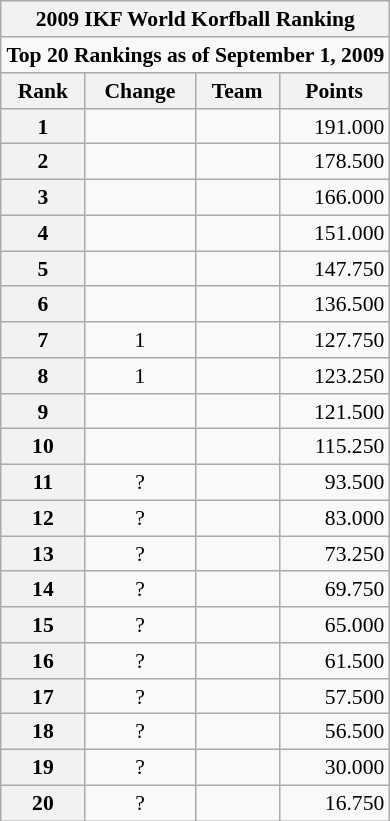<table class="wikitable collapsible collapsed" style="font-size: 90%; float: left; margin-left: 1em;">
<tr>
<th colspan="4">2009 IKF World Korfball Ranking</th>
</tr>
<tr>
<td colspan=4 align="center"><strong>Top 20 Rankings as of September 1, 2009</strong></td>
</tr>
<tr>
<th>Rank</th>
<th>Change</th>
<th>Team</th>
<th>Points</th>
</tr>
<tr>
<th>1</th>
<td align="center"></td>
<td></td>
<td align="right">191.000</td>
</tr>
<tr>
<th>2</th>
<td align="center"></td>
<td></td>
<td align="right">178.500</td>
</tr>
<tr>
<th>3</th>
<td align="center"></td>
<td></td>
<td align="right">166.000</td>
</tr>
<tr>
<th>4</th>
<td align="center"></td>
<td></td>
<td align="right">151.000</td>
</tr>
<tr>
<th>5</th>
<td align="center"></td>
<td></td>
<td align="right">147.750</td>
</tr>
<tr>
<th>6</th>
<td align="center"></td>
<td></td>
<td align="right">136.500</td>
</tr>
<tr>
<th>7</th>
<td align="center">1</td>
<td></td>
<td align="right">127.750</td>
</tr>
<tr>
<th>8</th>
<td align="center">1</td>
<td></td>
<td align="right">123.250</td>
</tr>
<tr>
<th>9</th>
<td align="center"></td>
<td></td>
<td align="right">121.500</td>
</tr>
<tr>
<th>10</th>
<td align="center"></td>
<td></td>
<td align="right">115.250</td>
</tr>
<tr>
<th>11</th>
<td align="center">?</td>
<td></td>
<td align="right">93.500</td>
</tr>
<tr>
<th>12</th>
<td align="center">?</td>
<td></td>
<td align="right">83.000</td>
</tr>
<tr>
<th>13</th>
<td align="center">?</td>
<td></td>
<td align="right">73.250</td>
</tr>
<tr>
<th>14</th>
<td align="center">?</td>
<td></td>
<td align="right">69.750</td>
</tr>
<tr>
<th>15</th>
<td align="center">?</td>
<td></td>
<td align="right">65.000</td>
</tr>
<tr>
<th>16</th>
<td align="center">?</td>
<td></td>
<td align="right">61.500</td>
</tr>
<tr>
<th>17</th>
<td align="center">?</td>
<td></td>
<td align="right">57.500</td>
</tr>
<tr>
<th>18</th>
<td align="center">?</td>
<td></td>
<td align="right">56.500</td>
</tr>
<tr>
<th>19</th>
<td align="center">?</td>
<td></td>
<td align="right">30.000</td>
</tr>
<tr>
<th>20</th>
<td align="center">?</td>
<td></td>
<td align="right">16.750</td>
</tr>
</table>
